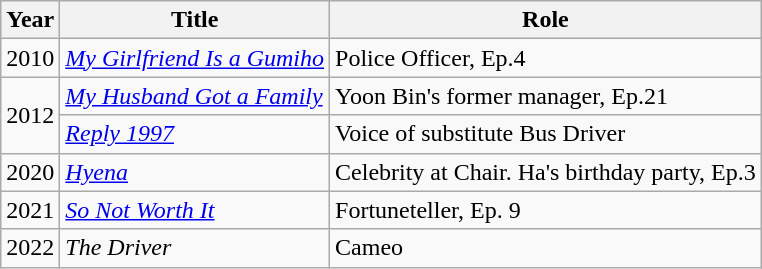<table class="wikitable">
<tr>
<th>Year</th>
<th>Title</th>
<th>Role</th>
</tr>
<tr>
<td>2010</td>
<td><em><a href='#'>My Girlfriend Is a Gumiho</a></em></td>
<td>Police Officer, Ep.4</td>
</tr>
<tr>
<td rowspan="2">2012</td>
<td><em><a href='#'>My Husband Got a Family</a></em></td>
<td>Yoon Bin's former manager, Ep.21</td>
</tr>
<tr>
<td><em><a href='#'>Reply 1997</a></em></td>
<td>Voice of substitute Bus Driver</td>
</tr>
<tr>
<td>2020</td>
<td><em><a href='#'>Hyena</a></em></td>
<td>Celebrity at Chair. Ha's birthday party, Ep.3</td>
</tr>
<tr>
<td>2021</td>
<td><em><a href='#'>So Not Worth It</a></em></td>
<td>Fortuneteller, Ep. 9</td>
</tr>
<tr>
<td>2022</td>
<td><em>The Driver</em></td>
<td>Cameo </td>
</tr>
</table>
